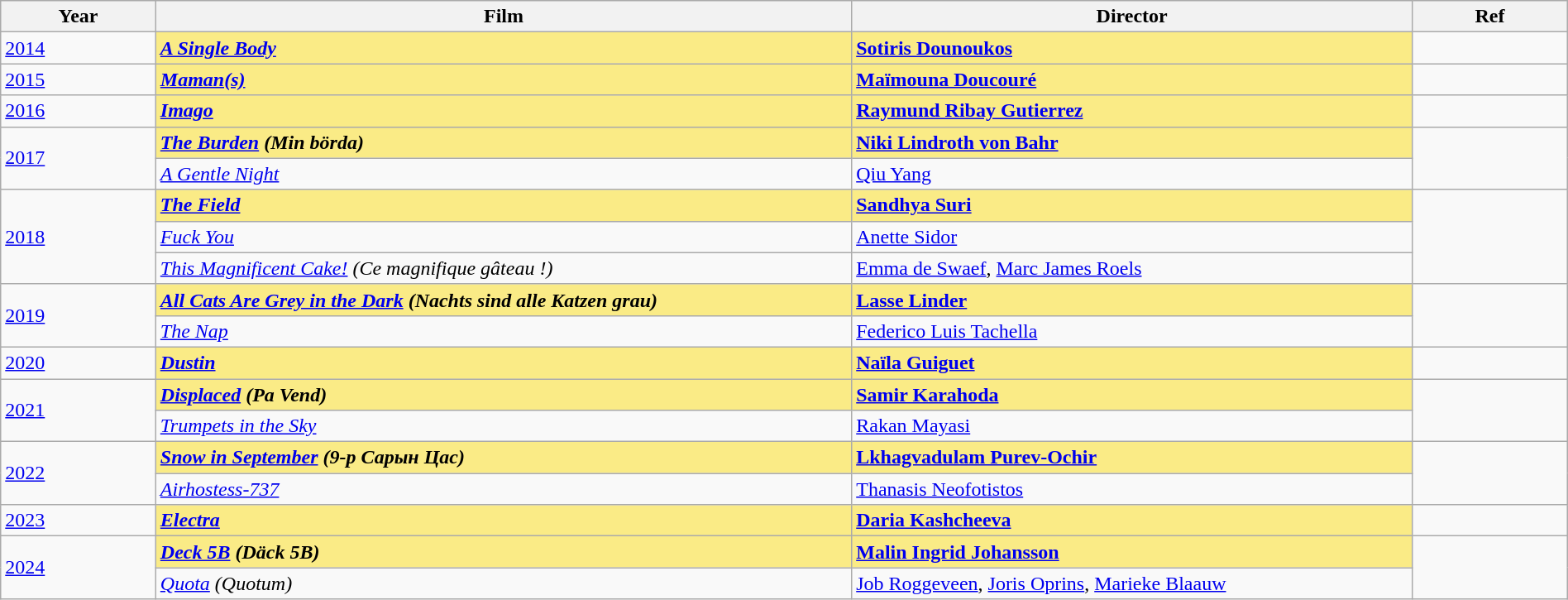<table class="wikitable" width="100%" cellpadding="5">
<tr>
<th width="50"><strong>Year</strong></th>
<th width="250"><strong>Film</strong></th>
<th width="200"><strong>Director</strong></th>
<th width="50"><strong>Ref</strong></th>
</tr>
<tr>
<td><a href='#'>2014</a></td>
<td style="background:#FAEB86;"><strong><em><a href='#'>A Single Body</a></em></strong></td>
<td style="background:#FAEB86;"><strong><a href='#'>Sotiris Dounoukos</a></strong></td>
<td></td>
</tr>
<tr>
<td><a href='#'>2015</a></td>
<td style="background:#FAEB86;"><strong><em><a href='#'>Maman(s)</a></em></strong></td>
<td style="background:#FAEB86;"><strong><a href='#'>Maïmouna Doucouré</a></strong></td>
<td></td>
</tr>
<tr>
<td><a href='#'>2016</a></td>
<td style="background:#FAEB86;"><strong><em><a href='#'>Imago</a></em></strong></td>
<td style="background:#FAEB86;"><strong><a href='#'>Raymund Ribay Gutierrez</a></strong></td>
<td></td>
</tr>
<tr>
<td rowspan=2><a href='#'>2017</a></td>
<td style="background:#FAEB86;"><strong><em><a href='#'>The Burden</a> (Min börda)</em></strong></td>
<td style="background:#FAEB86;"><strong><a href='#'>Niki Lindroth von Bahr</a></strong></td>
<td rowspan=2></td>
</tr>
<tr>
<td><em><a href='#'>A Gentle Night</a></em></td>
<td><a href='#'>Qiu Yang</a></td>
</tr>
<tr>
<td rowspan=3><a href='#'>2018</a></td>
<td style="background:#FAEB86;"><strong><em><a href='#'>The Field</a></em></strong></td>
<td style="background:#FAEB86;"><strong><a href='#'>Sandhya Suri</a></strong></td>
<td rowspan=3></td>
</tr>
<tr>
<td><em><a href='#'>Fuck You</a></em></td>
<td><a href='#'>Anette Sidor</a></td>
</tr>
<tr>
<td><em><a href='#'>This Magnificent Cake!</a> (Ce magnifique gâteau !)</em></td>
<td><a href='#'>Emma de Swaef</a>, <a href='#'>Marc James Roels</a></td>
</tr>
<tr>
<td rowspan=2><a href='#'>2019</a></td>
<td style="background:#FAEB86;"><strong><em><a href='#'>All Cats Are Grey in the Dark</a> (Nachts sind alle Katzen grau)</em></strong></td>
<td style="background:#FAEB86;"><strong><a href='#'>Lasse Linder</a></strong></td>
<td rowspan=2></td>
</tr>
<tr>
<td><em><a href='#'>The Nap</a></em></td>
<td><a href='#'>Federico Luis Tachella</a></td>
</tr>
<tr>
<td><a href='#'>2020</a></td>
<td style="background:#FAEB86;"><strong><em><a href='#'>Dustin</a></em></strong></td>
<td style="background:#FAEB86;"><strong><a href='#'>Naïla Guiguet</a></strong></td>
<td></td>
</tr>
<tr>
<td rowspan=2><a href='#'>2021</a></td>
<td style="background:#FAEB86;"><strong><em><a href='#'>Displaced</a> (Pa Vend)</em></strong></td>
<td style="background:#FAEB86;"><strong><a href='#'>Samir Karahoda</a></strong></td>
<td rowspan=2></td>
</tr>
<tr>
<td><em><a href='#'>Trumpets in the Sky</a></em></td>
<td><a href='#'>Rakan Mayasi</a></td>
</tr>
<tr>
<td rowspan=2><a href='#'>2022</a></td>
<td style="background:#FAEB86;"><strong><em><a href='#'>Snow in September</a> (9-р Сарын Цас)</em></strong></td>
<td style="background:#FAEB86;"><strong><a href='#'>Lkhagvadulam Purev-Ochir</a></strong></td>
<td rowspan=2></td>
</tr>
<tr>
<td><em><a href='#'>Airhostess-737</a></em></td>
<td><a href='#'>Thanasis Neofotistos</a></td>
</tr>
<tr>
<td><a href='#'>2023</a></td>
<td style="background:#FAEB86;"><strong><em><a href='#'>Electra</a></em></strong></td>
<td style="background:#FAEB86;"><strong><a href='#'>Daria Kashcheeva</a></strong></td>
<td></td>
</tr>
<tr>
<td rowspan=2><a href='#'>2024</a></td>
<td style="background:#FAEB86;"><strong><em><a href='#'>Deck 5B</a> (Däck 5B)</em></strong></td>
<td style="background:#FAEB86;"><strong><a href='#'>Malin Ingrid Johansson</a></strong></td>
<td rowspan=2></td>
</tr>
<tr>
<td><em><a href='#'>Quota</a> (Quotum)</em></td>
<td><a href='#'>Job Roggeveen</a>, <a href='#'>Joris Oprins</a>, <a href='#'>Marieke Blaauw</a></td>
</tr>
</table>
